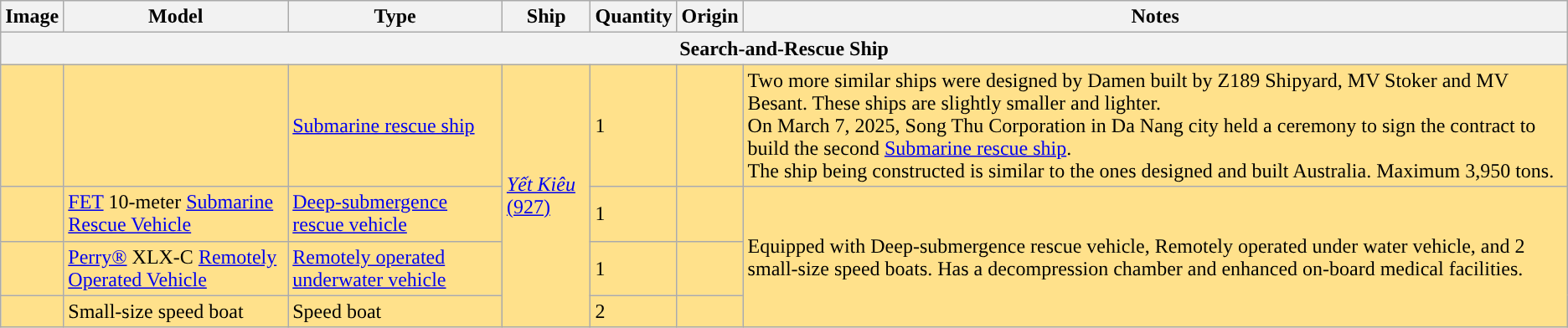<table class="wikitable">
<tr>
<th>Image</th>
<th>Model</th>
<th>Type</th>
<th>Ship</th>
<th>Quantity</th>
<th>Origin</th>
<th>Notes</th>
</tr>
<tr>
<th colspan="7">Search-and-Rescue Ship</th>
</tr>
<tr>
<td style="background: #FFE18B"></td>
<td style="background: #FFE18B"></td>
<td style="background: #FFE18B"><a href='#'>Submarine rescue ship</a></td>
<td rowspan="4" style="background: #FFE18B "><a href='#'><em>Yết Kiêu</em> (927)</a></td>
<td style="background: #FFE18B">1</td>
<td style="background: #FFE18B"><br></td>
<td style="background: #FFE18B">Two more similar ships were designed by Damen built by Z189 Shipyard, MV Stoker and MV Besant. These ships are slightly smaller and lighter.<br>On March 7, 2025, Song Thu Corporation in Da Nang city held a ceremony to sign the contract to build the second <a href='#'>Submarine rescue ship</a>.<br>The ship being constructed is similar to the ones designed and built Australia. 
Maximum 3,950 tons.</td>
</tr>
<tr>
<td style="background: #FFE18B"></td>
<td style="background: #FFE18B"><a href='#'>FET</a> 10-meter <a href='#'>Submarine Rescue Vehicle</a></td>
<td style="background: #FFE18B"><a href='#'>Deep-submergence rescue vehicle</a></td>
<td style="background: #FFE18B">1</td>
<td style="background: #FFE18B"></td>
<td rowspan="3" style="background: #FFE18B ">Equipped with Deep-submergence rescue vehicle, Remotely operated under water vehicle, and 2 small-size speed boats. Has a decompression chamber and enhanced on-board medical facilities.</td>
</tr>
<tr>
<td style="background: #FFE18B"></td>
<td style="background: #FFE18B"><a href='#'>Perry®</a> XLX-C <a href='#'>Remotely Operated Vehicle</a></td>
<td style="background: #FFE18B"><a href='#'>Remotely operated underwater vehicle</a></td>
<td style="background: #FFE18B">1</td>
<td style="background: #FFE18B"></td>
</tr>
<tr>
<td style="background: #FFE18B"></td>
<td style="background: #FFE18B">Small-size speed boat</td>
<td style="background: #FFE18B">Speed boat</td>
<td style="background: #FFE18B">2</td>
<td style="background: #FFE18B"><br></td>
</tr>
</table>
